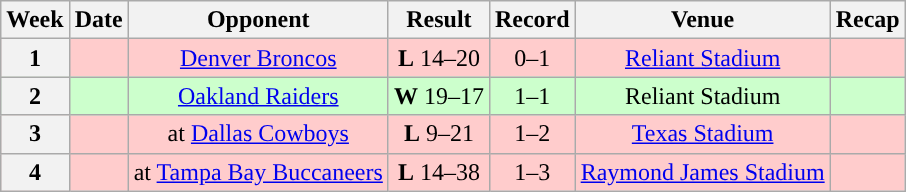<table class="wikitable" style="text-align:center">
<tr>
<th>Week</th>
<th>Date</th>
<th>Opponent</th>
<th>Result</th>
<th>Record</th>
<th>Venue</th>
<th>Recap</th>
</tr>
<tr style="background:#fcc">
<th>1</th>
<td></td>
<td><a href='#'>Denver Broncos</a></td>
<td><strong>L</strong> 14–20</td>
<td>0–1</td>
<td><a href='#'>Reliant Stadium</a></td>
<td></td>
</tr>
<tr style="background:#cfc">
<th>2</th>
<td></td>
<td><a href='#'>Oakland Raiders</a></td>
<td><strong>W</strong> 19–17</td>
<td>1–1</td>
<td>Reliant Stadium</td>
<td></td>
</tr>
<tr style="background:#fcc">
<th>3</th>
<td></td>
<td>at <a href='#'>Dallas Cowboys</a></td>
<td><strong>L</strong> 9–21</td>
<td>1–2</td>
<td><a href='#'>Texas Stadium</a></td>
<td></td>
</tr>
<tr style="background:#fcc">
<th>4</th>
<td></td>
<td>at <a href='#'>Tampa Bay Buccaneers</a></td>
<td><strong>L</strong> 14–38</td>
<td>1–3</td>
<td><a href='#'>Raymond James Stadium</a></td>
<td></td>
</tr>
</table>
